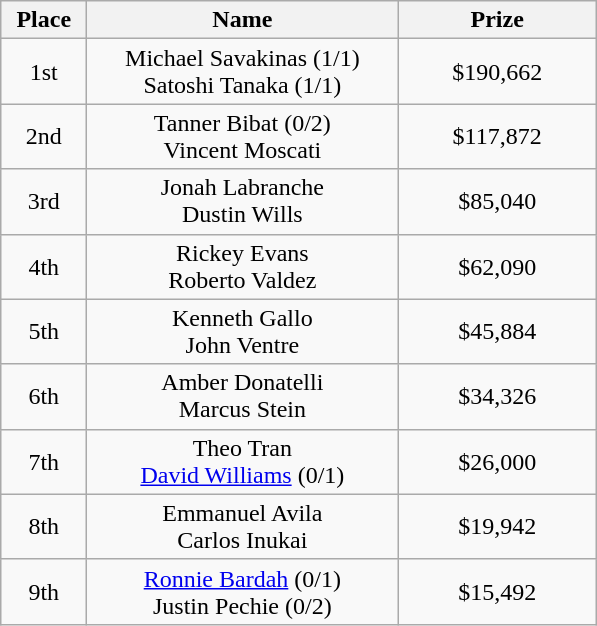<table class="wikitable">
<tr>
<th width="50">Place</th>
<th width="200">Name</th>
<th width="125">Prize</th>
</tr>
<tr>
<td align = "center">1st</td>
<td align = "center"> Michael Savakinas (1/1)<br> Satoshi Tanaka (1/1)</td>
<td align = "center">$190,662</td>
</tr>
<tr>
<td align = "center">2nd</td>
<td align = "center"> Tanner Bibat (0/2)<br> Vincent Moscati</td>
<td align = "center">$117,872</td>
</tr>
<tr>
<td align = "center">3rd</td>
<td align = "center"> Jonah Labranche<br> Dustin Wills</td>
<td align = "center">$85,040</td>
</tr>
<tr>
<td align = "center">4th</td>
<td align = "center"> Rickey Evans<br> Roberto Valdez</td>
<td align = "center">$62,090</td>
</tr>
<tr>
<td align = "center">5th</td>
<td align = "center"> Kenneth Gallo<br> John Ventre</td>
<td align = "center">$45,884</td>
</tr>
<tr>
<td align = "center">6th</td>
<td align = "center"> Amber Donatelli<br> Marcus Stein</td>
<td align = "center">$34,326</td>
</tr>
<tr>
<td align = "center">7th</td>
<td align = "center"> Theo Tran<br> <a href='#'>David Williams</a> (0/1)</td>
<td align = "center">$26,000</td>
</tr>
<tr>
<td align = "center">8th</td>
<td align = "center"> Emmanuel Avila<br> Carlos Inukai</td>
<td align = "center">$19,942</td>
</tr>
<tr>
<td align = "center">9th</td>
<td align = "center"> <a href='#'>Ronnie Bardah</a> (0/1)<br> Justin Pechie (0/2)</td>
<td align = "center">$15,492</td>
</tr>
</table>
